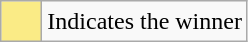<table class="wikitable">
<tr>
<td style="background:#FAEB86; height:20px; width:20px"></td>
<td>Indicates the winner</td>
</tr>
</table>
